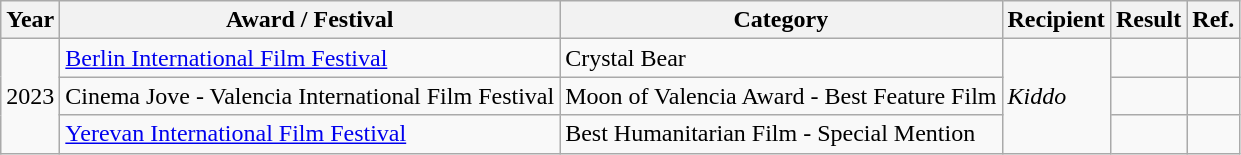<table class="wikitable">
<tr>
<th>Year</th>
<th>Award / Festival</th>
<th>Category</th>
<th>Recipient</th>
<th>Result</th>
<th>Ref.</th>
</tr>
<tr>
<td rowspan="3">2023</td>
<td><a href='#'>Berlin International Film Festival</a></td>
<td>Crystal Bear</td>
<td rowspan="3"><em>Kiddo</em></td>
<td></td>
<td></td>
</tr>
<tr>
<td>Cinema Jove - Valencia International Film Festival</td>
<td>Moon of Valencia Award - Best Feature Film</td>
<td></td>
<td></td>
</tr>
<tr>
<td><a href='#'>Yerevan International Film Festival</a></td>
<td>Best Humanitarian Film - Special Mention</td>
<td></td>
<td></td>
</tr>
</table>
